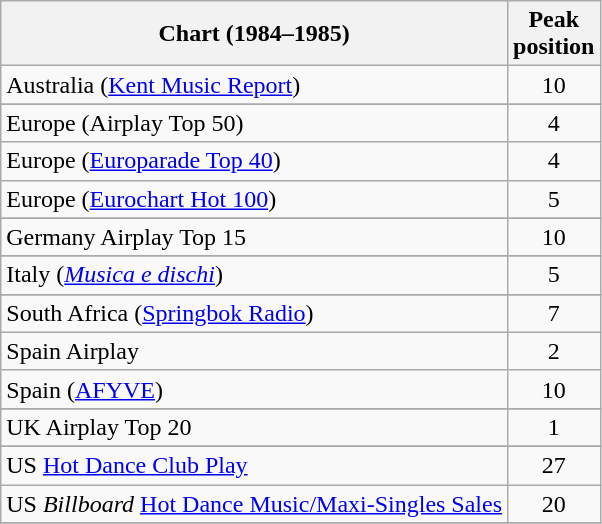<table class="wikitable sortable">
<tr>
<th>Chart (1984–1985)</th>
<th>Peak<br>position</th>
</tr>
<tr>
<td>Australia (<a href='#'>Kent Music Report</a>)</td>
<td align="center">10</td>
</tr>
<tr>
</tr>
<tr>
</tr>
<tr>
<td>Europe (Airplay Top 50)</td>
<td align="center">4</td>
</tr>
<tr>
<td>Europe (<a href='#'>Europarade Top 40</a>)</td>
<td align="center">4</td>
</tr>
<tr>
<td>Europe (<a href='#'>Eurochart Hot 100</a>)</td>
<td align="center">5</td>
</tr>
<tr>
</tr>
<tr>
<td>Germany Airplay Top 15</td>
<td align="center">10</td>
</tr>
<tr>
</tr>
<tr>
<td>Italy (<em><a href='#'>Musica e dischi</a></em>)</td>
<td align="center">5</td>
</tr>
<tr>
</tr>
<tr>
</tr>
<tr>
</tr>
<tr>
<td>South Africa (<a href='#'>Springbok Radio</a>)</td>
<td align="center">7</td>
</tr>
<tr>
<td>Spain Airplay</td>
<td align="center">2</td>
</tr>
<tr>
<td>Spain (<a href='#'>AFYVE</a>)</td>
<td align="center">10</td>
</tr>
<tr>
</tr>
<tr>
<td>UK Airplay Top 20</td>
<td align="center">1</td>
</tr>
<tr>
</tr>
<tr>
<td>US <a href='#'>Hot Dance Club Play</a></td>
<td align="center">27</td>
</tr>
<tr>
<td>US <em>Billboard</em> <a href='#'>Hot Dance Music/Maxi-Singles Sales</a></td>
<td align="center">20</td>
</tr>
<tr>
</tr>
</table>
